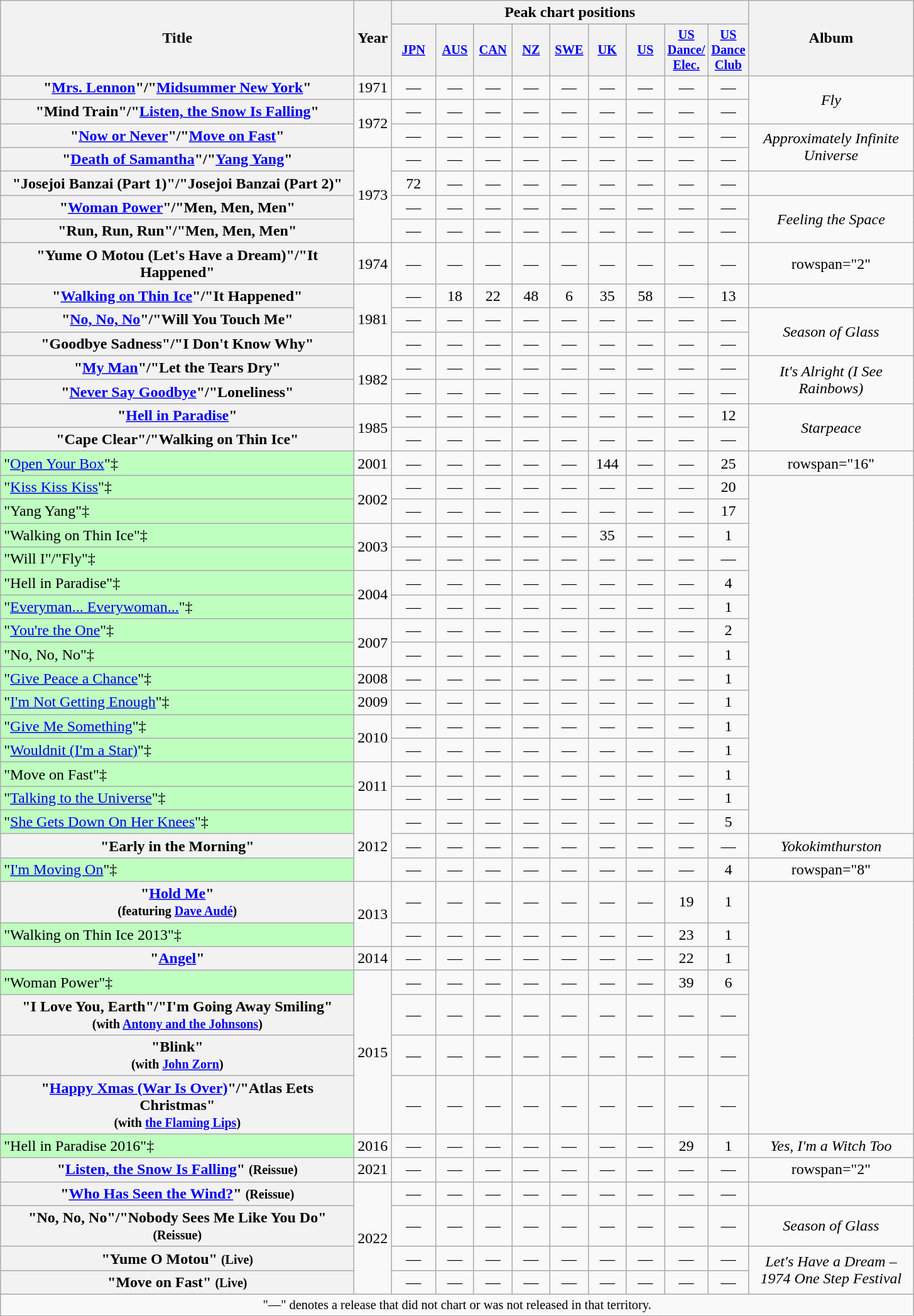<table class="wikitable plainrowheaders" style="text-align:center">
<tr>
<th scope="col" rowspan="2" style="width:23em;">Title</th>
<th scope="col" rowspan="2" style="width:1em;">Year</th>
<th scope="col" colspan="9">Peak chart positions</th>
<th scope="col" rowspan="2" style="width:10.5em;">Album</th>
</tr>
<tr>
<th scope="col" style="width:3em;font-size:85%;"><a href='#'>JPN</a><br></th>
<th scope="col" style="width:2.5em;font-size:85%;"><a href='#'>AUS</a><br></th>
<th scope="col" style="width:2.5em;font-size:85%;"><a href='#'>CAN</a><br></th>
<th scope="col" style="width:2.5em;font-size:85%;"><a href='#'>NZ</a><br></th>
<th scope="col" style="width:2.5em;font-size:85%;"><a href='#'>SWE</a><br></th>
<th scope="col" style="width:2.5em;font-size:85%;"><a href='#'>UK</a><br></th>
<th scope="col" style="width:2.5em;font-size:85%;"><a href='#'>US</a><br></th>
<th scope="col" style="width:2.5em;font-size:85%;"><a href='#'>US<br>Dance/<br>Elec.</a><br></th>
<th scope="col" style="width:2.5em;font-size:85%;"><a href='#'>US<br>Dance Club</a><br></th>
</tr>
<tr>
<th scope="row">"<a href='#'>Mrs. Lennon</a>"/"<a href='#'>Midsummer New York</a>"</th>
<td>1971</td>
<td>—</td>
<td>—</td>
<td>—</td>
<td>—</td>
<td>—</td>
<td>—</td>
<td>—</td>
<td>—</td>
<td>—</td>
<td rowspan="2"><em>Fly</em></td>
</tr>
<tr>
<th scope="row">"Mind Train"/"<a href='#'>Listen, the Snow Is Falling</a>"</th>
<td rowspan="2">1972</td>
<td>—</td>
<td>—</td>
<td>—</td>
<td>—</td>
<td>—</td>
<td>—</td>
<td>—</td>
<td>—</td>
<td>—</td>
</tr>
<tr>
<th scope="row">"<a href='#'>Now or Never</a>"/"<a href='#'>Move on Fast</a>"</th>
<td>—</td>
<td>—</td>
<td>—</td>
<td>—</td>
<td>—</td>
<td>—</td>
<td>—</td>
<td>—</td>
<td>—</td>
<td rowspan="2"><em>Approximately Infinite Universe</em></td>
</tr>
<tr>
<th scope="row">"<a href='#'>Death of Samantha</a>"/"<a href='#'>Yang Yang</a>"</th>
<td rowspan="4">1973</td>
<td>—</td>
<td>—</td>
<td>—</td>
<td>—</td>
<td>—</td>
<td>—</td>
<td>—</td>
<td>—</td>
<td>—</td>
</tr>
<tr>
<th scope="row">"Josejoi Banzai (Part 1)"/"Josejoi Banzai (Part 2)"</th>
<td>72</td>
<td>—</td>
<td>—</td>
<td>—</td>
<td>—</td>
<td>—</td>
<td>—</td>
<td>—</td>
<td>—</td>
<td></td>
</tr>
<tr>
<th scope="row">"<a href='#'>Woman Power</a>"/"Men, Men, Men"</th>
<td>—</td>
<td>—</td>
<td>—</td>
<td>—</td>
<td>—</td>
<td>—</td>
<td>—</td>
<td>—</td>
<td>—</td>
<td rowspan="2"><em>Feeling the Space</em></td>
</tr>
<tr>
<th scope="row">"Run, Run, Run"/"Men, Men, Men"</th>
<td>—</td>
<td>—</td>
<td>—</td>
<td>—</td>
<td>—</td>
<td>—</td>
<td>—</td>
<td>—</td>
<td>—</td>
</tr>
<tr>
<th scope="row">"Yume O Motou (Let's Have a Dream)"/"It Happened"</th>
<td>1974</td>
<td>—</td>
<td>—</td>
<td>—</td>
<td>—</td>
<td>—</td>
<td>—</td>
<td>—</td>
<td>—</td>
<td>—</td>
<td>rowspan="2" </td>
</tr>
<tr>
<th scope="row">"<a href='#'>Walking on Thin Ice</a>"/"It Happened"</th>
<td rowspan="3">1981</td>
<td>—</td>
<td>18</td>
<td>22</td>
<td>48</td>
<td>6</td>
<td>35</td>
<td>58</td>
<td>—</td>
<td>13</td>
</tr>
<tr>
<th scope="row">"<a href='#'>No, No, No</a>"/"Will You Touch Me"</th>
<td>—</td>
<td>—</td>
<td>—</td>
<td>—</td>
<td>—</td>
<td>—</td>
<td>—</td>
<td>—</td>
<td>—</td>
<td rowspan="2"><em>Season of Glass</em></td>
</tr>
<tr>
<th scope="row">"Goodbye Sadness"/"I Don't Know Why"</th>
<td>—</td>
<td>—</td>
<td>—</td>
<td>—</td>
<td>—</td>
<td>—</td>
<td>—</td>
<td>—</td>
<td>—</td>
</tr>
<tr>
<th scope="row">"<a href='#'>My Man</a>"/"Let the Tears Dry"</th>
<td rowspan="2">1982</td>
<td>—</td>
<td>—</td>
<td>—</td>
<td>—</td>
<td>—</td>
<td>—</td>
<td>—</td>
<td>—</td>
<td>—</td>
<td rowspan="2"><em>It's Alright (I See Rainbows)</em></td>
</tr>
<tr>
<th scope="row">"<a href='#'>Never Say Goodbye</a>"/"Loneliness"</th>
<td>—</td>
<td>—</td>
<td>—</td>
<td>—</td>
<td>—</td>
<td>—</td>
<td>—</td>
<td>—</td>
<td>—</td>
</tr>
<tr>
<th scope="row">"<a href='#'>Hell in Paradise</a>"</th>
<td rowspan="2">1985</td>
<td>—</td>
<td>—</td>
<td>—</td>
<td>—</td>
<td>—</td>
<td>—</td>
<td>—</td>
<td>—</td>
<td>12</td>
<td rowspan="2"><em>Starpeace</em></td>
</tr>
<tr>
<th scope="row">"Cape Clear"/"Walking on Thin Ice"</th>
<td>—</td>
<td>—</td>
<td>—</td>
<td>—</td>
<td>—</td>
<td>—</td>
<td>—</td>
<td>—</td>
<td>—</td>
</tr>
<tr>
<td style="background-color:#bfffc0" align=left>"<a href='#'>Open Your Box</a>"‡</td>
<td>2001</td>
<td>—</td>
<td>—</td>
<td>—</td>
<td>—</td>
<td>—</td>
<td>144</td>
<td>—</td>
<td>—</td>
<td>25</td>
<td>rowspan="16" </td>
</tr>
<tr>
<td style="background-color:#bfffc0" align=left>"<a href='#'>Kiss Kiss Kiss</a>"‡</td>
<td rowspan="2">2002</td>
<td>—</td>
<td>—</td>
<td>—</td>
<td>—</td>
<td>—</td>
<td>—</td>
<td>—</td>
<td>—</td>
<td>20</td>
</tr>
<tr>
<td style="background-color:#bfffc0" align=left>"Yang Yang"‡</td>
<td>—</td>
<td>—</td>
<td>—</td>
<td>—</td>
<td>—</td>
<td>—</td>
<td>—</td>
<td>—</td>
<td>17</td>
</tr>
<tr>
<td style="background-color:#bfffc0" align=left>"Walking on Thin Ice"‡</td>
<td rowspan="2">2003</td>
<td>—</td>
<td>—</td>
<td>—</td>
<td>—</td>
<td>—</td>
<td>35</td>
<td>—</td>
<td>—</td>
<td>1</td>
</tr>
<tr>
<td style="background-color:#bfffc0" align=left>"Will I"/"Fly"‡</td>
<td>—</td>
<td>—</td>
<td>—</td>
<td>—</td>
<td>—</td>
<td>—</td>
<td>—</td>
<td>—</td>
<td>—</td>
</tr>
<tr>
<td style="background-color:#bfffc0" align=left>"Hell in Paradise"‡</td>
<td rowspan="2">2004</td>
<td>—</td>
<td>—</td>
<td>—</td>
<td>—</td>
<td>—</td>
<td>—</td>
<td>—</td>
<td>—</td>
<td>4</td>
</tr>
<tr>
<td style="background-color:#bfffc0" align=left>"<a href='#'>Everyman... Everywoman...</a>"‡</td>
<td>—</td>
<td>—</td>
<td>—</td>
<td>—</td>
<td>—</td>
<td>—</td>
<td>—</td>
<td>—</td>
<td>1</td>
</tr>
<tr>
<td style="background-color:#bfffc0" align=left>"<a href='#'>You're the One</a>"‡</td>
<td rowspan="2">2007</td>
<td>—</td>
<td>—</td>
<td>—</td>
<td>—</td>
<td>—</td>
<td>—</td>
<td>—</td>
<td>—</td>
<td>2</td>
</tr>
<tr>
<td style="background-color:#bfffc0" align=left>"No, No, No"‡</td>
<td>—</td>
<td>—</td>
<td>—</td>
<td>—</td>
<td>—</td>
<td>—</td>
<td>—</td>
<td>—</td>
<td>1</td>
</tr>
<tr>
<td style="background-color:#bfffc0" align=left>"<a href='#'>Give Peace a Chance</a>"‡</td>
<td>2008</td>
<td>—</td>
<td>—</td>
<td>—</td>
<td>—</td>
<td>—</td>
<td>—</td>
<td>—</td>
<td>—</td>
<td>1</td>
</tr>
<tr>
<td style="background-color:#bfffc0" align=left>"<a href='#'>I'm Not Getting Enough</a>"‡</td>
<td>2009</td>
<td>—</td>
<td>—</td>
<td>—</td>
<td>—</td>
<td>—</td>
<td>—</td>
<td>—</td>
<td>—</td>
<td>1</td>
</tr>
<tr>
<td style="background-color:#bfffc0" align=left>"<a href='#'>Give Me Something</a>"‡</td>
<td rowspan="2">2010</td>
<td>—</td>
<td>—</td>
<td>—</td>
<td>—</td>
<td>—</td>
<td>—</td>
<td>—</td>
<td>—</td>
<td>1</td>
</tr>
<tr>
<td style="background-color:#bfffc0" align=left>"<a href='#'>Wouldnit (I'm a Star)</a>"‡</td>
<td>—</td>
<td>—</td>
<td>—</td>
<td>—</td>
<td>—</td>
<td>—</td>
<td>—</td>
<td>—</td>
<td>1</td>
</tr>
<tr>
<td style="background-color:#bfffc0" align=left>"Move on Fast"‡</td>
<td rowspan="2">2011</td>
<td>—</td>
<td>—</td>
<td>—</td>
<td>—</td>
<td>—</td>
<td>—</td>
<td>—</td>
<td>—</td>
<td>1</td>
</tr>
<tr>
<td style="background-color:#bfffc0" align=left>"<a href='#'>Talking to the Universe</a>"‡</td>
<td>—</td>
<td>—</td>
<td>—</td>
<td>—</td>
<td>—</td>
<td>—</td>
<td>—</td>
<td>—</td>
<td>1</td>
</tr>
<tr>
<td style="background-color:#bfffc0" align=left>"<a href='#'>She Gets Down On Her Knees</a>"‡</td>
<td rowspan="3">2012</td>
<td>—</td>
<td>—</td>
<td>—</td>
<td>—</td>
<td>—</td>
<td>—</td>
<td>—</td>
<td>—</td>
<td>5</td>
</tr>
<tr>
<th scope="row">"Early in the Morning"</th>
<td>—</td>
<td>—</td>
<td>—</td>
<td>—</td>
<td>—</td>
<td>—</td>
<td>—</td>
<td>—</td>
<td>—</td>
<td><em>Yokokimthurston</em></td>
</tr>
<tr>
<td style="background-color:#bfffc0" align=left>"<a href='#'>I'm Moving On</a>"‡</td>
<td>—</td>
<td>—</td>
<td>—</td>
<td>—</td>
<td>—</td>
<td>—</td>
<td>—</td>
<td>—</td>
<td>4</td>
<td>rowspan="8" </td>
</tr>
<tr>
<th scope="row">"<a href='#'>Hold Me</a>"<br><small>(featuring <a href='#'>Dave Audé</a>)</small></th>
<td rowspan="2">2013</td>
<td>—</td>
<td>—</td>
<td>—</td>
<td>—</td>
<td>—</td>
<td>—</td>
<td>—</td>
<td>19</td>
<td>1</td>
</tr>
<tr>
<td style="background-color:#bfffc0" align=left>"Walking on Thin Ice 2013"‡</td>
<td>—</td>
<td>—</td>
<td>—</td>
<td>—</td>
<td>—</td>
<td>—</td>
<td>—</td>
<td>23</td>
<td>1</td>
</tr>
<tr>
<th scope="row">"<a href='#'>Angel</a>"</th>
<td>2014</td>
<td>—</td>
<td>—</td>
<td>—</td>
<td>—</td>
<td>—</td>
<td>—</td>
<td>—</td>
<td>22</td>
<td>1</td>
</tr>
<tr>
<td style="background-color:#bfffc0" align=left>"Woman Power"‡</td>
<td rowspan="4">2015</td>
<td>—</td>
<td>—</td>
<td>—</td>
<td>—</td>
<td>—</td>
<td>—</td>
<td>—</td>
<td>39</td>
<td>6</td>
</tr>
<tr>
<th scope="row">"I Love You, Earth"/"I'm Going Away Smiling"<br><small>(with <a href='#'>Antony and the Johnsons</a>)</small></th>
<td>—</td>
<td>—</td>
<td>—</td>
<td>—</td>
<td>—</td>
<td>—</td>
<td>—</td>
<td>—</td>
<td>—</td>
</tr>
<tr>
<th scope="row">"Blink"<br><small>(with <a href='#'>John Zorn</a>)</small></th>
<td>—</td>
<td>—</td>
<td>—</td>
<td>—</td>
<td>—</td>
<td>—</td>
<td>—</td>
<td>—</td>
<td>—</td>
</tr>
<tr>
<th scope="row">"<a href='#'>Happy Xmas (War Is Over)</a>"/"Atlas Eets Christmas"<br><small>(with <a href='#'>the Flaming Lips</a>)</small></th>
<td>—</td>
<td>—</td>
<td>—</td>
<td>—</td>
<td>—</td>
<td>—</td>
<td>—</td>
<td>—</td>
<td>—</td>
</tr>
<tr>
<td style="background-color:#bfffc0" align=left>"Hell in Paradise 2016"‡</td>
<td>2016</td>
<td>—</td>
<td>—</td>
<td>—</td>
<td>—</td>
<td>—</td>
<td>—</td>
<td>—</td>
<td>29</td>
<td>1</td>
<td><em>Yes, I'm a Witch Too</em></td>
</tr>
<tr>
<th scope="row">"<a href='#'>Listen, the Snow Is Falling</a>" <small>(Reissue)</small></th>
<td>2021</td>
<td>—</td>
<td>—</td>
<td>—</td>
<td>—</td>
<td>—</td>
<td>—</td>
<td>—</td>
<td>—</td>
<td>—</td>
<td>rowspan="2" </td>
</tr>
<tr>
<th scope="row">"<a href='#'>Who Has Seen the Wind?</a>" <small>(Reissue)</small></th>
<td rowspan="4">2022</td>
<td>—</td>
<td>—</td>
<td>—</td>
<td>—</td>
<td>—</td>
<td>—</td>
<td>—</td>
<td>—</td>
<td>—</td>
</tr>
<tr>
<th scope="row">"No, No, No"/"Nobody Sees Me Like You Do" <small>(Reissue)</small></th>
<td>—</td>
<td>—</td>
<td>—</td>
<td>—</td>
<td>—</td>
<td>—</td>
<td>—</td>
<td>—</td>
<td>—</td>
<td><em>Season of Glass</em></td>
</tr>
<tr>
<th scope="row">"Yume O Motou" <small>(Live)</small></th>
<td>—</td>
<td>—</td>
<td>—</td>
<td>—</td>
<td>—</td>
<td>—</td>
<td>—</td>
<td>—</td>
<td>—</td>
<td rowspan="2"><em>Let's Have a Dream – 1974 One Step Festival</em></td>
</tr>
<tr>
<th scope="row">"Move on Fast" <small>(Live)</small></th>
<td>—</td>
<td>—</td>
<td>—</td>
<td>—</td>
<td>—</td>
<td>—</td>
<td>—</td>
<td>—</td>
<td>—</td>
</tr>
<tr>
<td colspan="12" style="font-size:85%">"—" denotes a release that did not chart or was not released in that territory.</td>
</tr>
</table>
